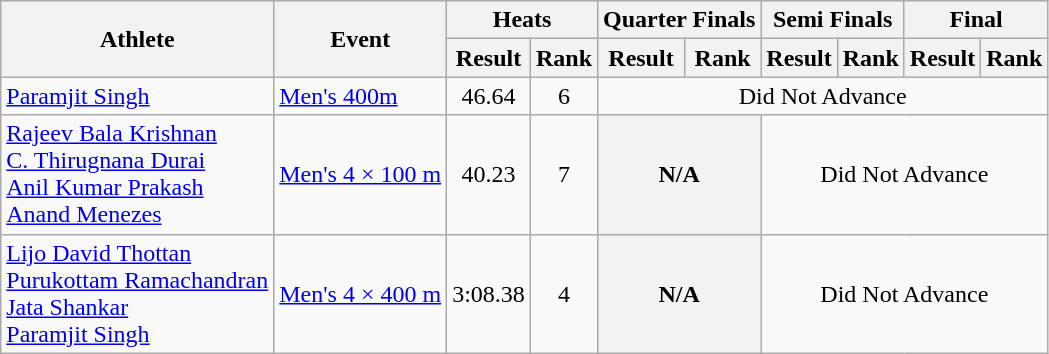<table class="wikitable" style="text-align:center">
<tr>
<th rowspan="2">Athlete</th>
<th rowspan="2">Event</th>
<th colspan="2">Heats</th>
<th colspan="2">Quarter Finals</th>
<th colspan="2">Semi Finals</th>
<th colspan="2">Final</th>
</tr>
<tr>
<th>Result</th>
<th>Rank</th>
<th>Result</th>
<th>Rank</th>
<th>Result</th>
<th>Rank</th>
<th>Result</th>
<th>Rank</th>
</tr>
<tr>
<td align= left><a href='#'>Paramjit Singh</a></td>
<td align= left><a href='#'>Men's 400m</a></td>
<td>46.64</td>
<td>6</td>
<td colspan="6">Did Not Advance</td>
</tr>
<tr>
<td align= left><a href='#'>Rajeev Bala Krishnan</a><br><a href='#'>C. Thirugnana Durai</a><br><a href='#'>Anil Kumar Prakash</a><br><a href='#'>Anand Menezes</a></td>
<td align="left"><a href='#'>Men's 4 × 100 m</a></td>
<td>40.23</td>
<td>7</td>
<th colspan="2">N/A</th>
<td colspan="4">Did Not Advance</td>
</tr>
<tr>
<td align="left"><a href='#'>Lijo David Thottan</a><br><a href='#'>Purukottam Ramachandran</a><br><a href='#'>Jata Shankar</a><br><a href='#'>Paramjit Singh</a></td>
<td align="left"><a href='#'>Men's 4 × 400 m</a></td>
<td>3:08.38</td>
<td>4</td>
<th colspan="2">N/A</th>
<td colspan="4">Did Not Advance</td>
</tr>
</table>
